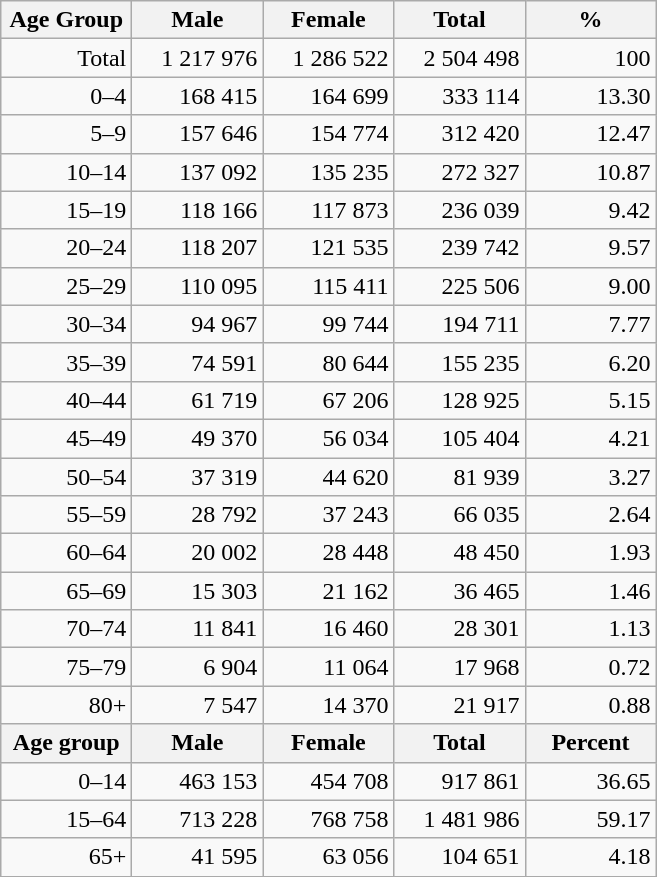<table class="wikitable">
<tr>
<th width="80pt">Age Group</th>
<th width="80pt">Male</th>
<th width="80pt">Female</th>
<th width="80pt">Total</th>
<th width="80pt">%</th>
</tr>
<tr>
<td align="right">Total</td>
<td align="right">1 217 976</td>
<td align="right">1 286 522</td>
<td align="right">2 504 498</td>
<td align="right">100</td>
</tr>
<tr>
<td align="right">0–4</td>
<td align="right">168 415</td>
<td align="right">164 699</td>
<td align="right">333 114</td>
<td align="right">13.30</td>
</tr>
<tr>
<td align="right">5–9</td>
<td align="right">157 646</td>
<td align="right">154 774</td>
<td align="right">312 420</td>
<td align="right">12.47</td>
</tr>
<tr>
<td align="right">10–14</td>
<td align="right">137 092</td>
<td align="right">135 235</td>
<td align="right">272 327</td>
<td align="right">10.87</td>
</tr>
<tr>
<td align="right">15–19</td>
<td align="right">118 166</td>
<td align="right">117 873</td>
<td align="right">236 039</td>
<td align="right">9.42</td>
</tr>
<tr>
<td align="right">20–24</td>
<td align="right">118 207</td>
<td align="right">121 535</td>
<td align="right">239 742</td>
<td align="right">9.57</td>
</tr>
<tr>
<td align="right">25–29</td>
<td align="right">110 095</td>
<td align="right">115 411</td>
<td align="right">225 506</td>
<td align="right">9.00</td>
</tr>
<tr>
<td align="right">30–34</td>
<td align="right">94 967</td>
<td align="right">99 744</td>
<td align="right">194 711</td>
<td align="right">7.77</td>
</tr>
<tr>
<td align="right">35–39</td>
<td align="right">74 591</td>
<td align="right">80 644</td>
<td align="right">155 235</td>
<td align="right">6.20</td>
</tr>
<tr>
<td align="right">40–44</td>
<td align="right">61 719</td>
<td align="right">67 206</td>
<td align="right">128 925</td>
<td align="right">5.15</td>
</tr>
<tr>
<td align="right">45–49</td>
<td align="right">49 370</td>
<td align="right">56 034</td>
<td align="right">105 404</td>
<td align="right">4.21</td>
</tr>
<tr>
<td align="right">50–54</td>
<td align="right">37 319</td>
<td align="right">44 620</td>
<td align="right">81 939</td>
<td align="right">3.27</td>
</tr>
<tr>
<td align="right">55–59</td>
<td align="right">28 792</td>
<td align="right">37 243</td>
<td align="right">66 035</td>
<td align="right">2.64</td>
</tr>
<tr>
<td align="right">60–64</td>
<td align="right">20 002</td>
<td align="right">28 448</td>
<td align="right">48 450</td>
<td align="right">1.93</td>
</tr>
<tr>
<td align="right">65–69</td>
<td align="right">15 303</td>
<td align="right">21 162</td>
<td align="right">36 465</td>
<td align="right">1.46</td>
</tr>
<tr>
<td align="right">70–74</td>
<td align="right">11 841</td>
<td align="right">16 460</td>
<td align="right">28 301</td>
<td align="right">1.13</td>
</tr>
<tr>
<td align="right">75–79</td>
<td align="right">6 904</td>
<td align="right">11 064</td>
<td align="right">17 968</td>
<td align="right">0.72</td>
</tr>
<tr>
<td align="right">80+</td>
<td align="right">7 547</td>
<td align="right">14 370</td>
<td align="right">21 917</td>
<td align="right">0.88</td>
</tr>
<tr>
<th width="50">Age group</th>
<th width="80pt">Male</th>
<th width="80">Female</th>
<th width="80">Total</th>
<th width="50">Percent</th>
</tr>
<tr>
<td align="right">0–14</td>
<td align="right">463 153</td>
<td align="right">454 708</td>
<td align="right">917 861</td>
<td align="right">36.65</td>
</tr>
<tr>
<td align="right">15–64</td>
<td align="right">713 228</td>
<td align="right">768 758</td>
<td align="right">1 481 986</td>
<td align="right">59.17</td>
</tr>
<tr>
<td align="right">65+</td>
<td align="right">41 595</td>
<td align="right">63 056</td>
<td align="right">104 651</td>
<td align="right">4.18</td>
</tr>
<tr>
</tr>
</table>
